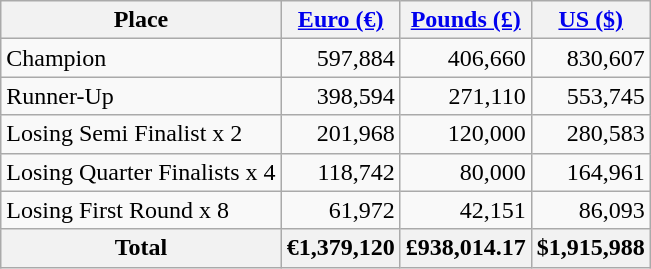<table class="wikitable">
<tr>
<th>Place</th>
<th><a href='#'>Euro (€)</a></th>
<th><a href='#'>Pounds (£)</a></th>
<th><a href='#'>US ($)</a></th>
</tr>
<tr>
<td>Champion</td>
<td align=right>597,884</td>
<td align=right>406,660</td>
<td align=right>830,607</td>
</tr>
<tr>
<td>Runner-Up</td>
<td align=right>398,594</td>
<td align=right>271,110</td>
<td align=right>553,745</td>
</tr>
<tr>
<td>Losing Semi Finalist x 2</td>
<td align=right>201,968</td>
<td align=right>120,000</td>
<td align=right>280,583</td>
</tr>
<tr>
<td>Losing Quarter Finalists x 4</td>
<td align=right>118,742</td>
<td align=right>80,000</td>
<td align=right>164,961</td>
</tr>
<tr>
<td>Losing First Round x 8</td>
<td align=right>61,972</td>
<td align=right>42,151</td>
<td align=right>86,093</td>
</tr>
<tr>
<th>Total</th>
<th>€1,379,120</th>
<th>£938,014.17</th>
<th align=right>$1,915,988</th>
</tr>
</table>
